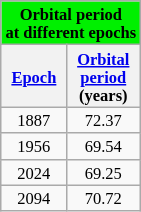<table class=wikitable style="text-align:center; font-size:11px; float:right; margin:2px">
<tr bgcolor= style="font-size: smaller;">
<td colspan="8" style="text-align:center;"><strong>Orbital period<br>at different epochs</strong></td>
</tr>
<tr>
<th><a href='#'>Epoch</a></th>
<th><a href='#'>Orbital<br>period</a><br>(years)</th>
</tr>
<tr>
<td>1887</td>
<td>72.37</td>
</tr>
<tr>
<td>1956</td>
<td>69.54</td>
</tr>
<tr>
<td>2024</td>
<td>69.25</td>
</tr>
<tr>
<td>2094</td>
<td>70.72</td>
</tr>
</table>
